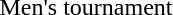<table>
<tr style="vertical-align:top">
<td>Men's tournament <br></td>
<td> </td>
<td> </td>
<td> </td>
</tr>
<tr style="vertical-align:top">
<td><br></td>
<td> </td>
<td> </td>
<td> </td>
</tr>
</table>
